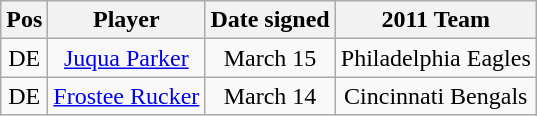<table class="sortable wikitable">
<tr>
<th>Pos</th>
<th>Player</th>
<th>Date signed</th>
<th>2011 Team</th>
</tr>
<tr style="text-align:center;">
<td>DE</td>
<td><a href='#'>Juqua Parker</a></td>
<td>March 15</td>
<td>Philadelphia Eagles</td>
</tr>
<tr style="text-align:center;">
<td>DE</td>
<td><a href='#'>Frostee Rucker</a></td>
<td>March 14</td>
<td>Cincinnati Bengals</td>
</tr>
</table>
